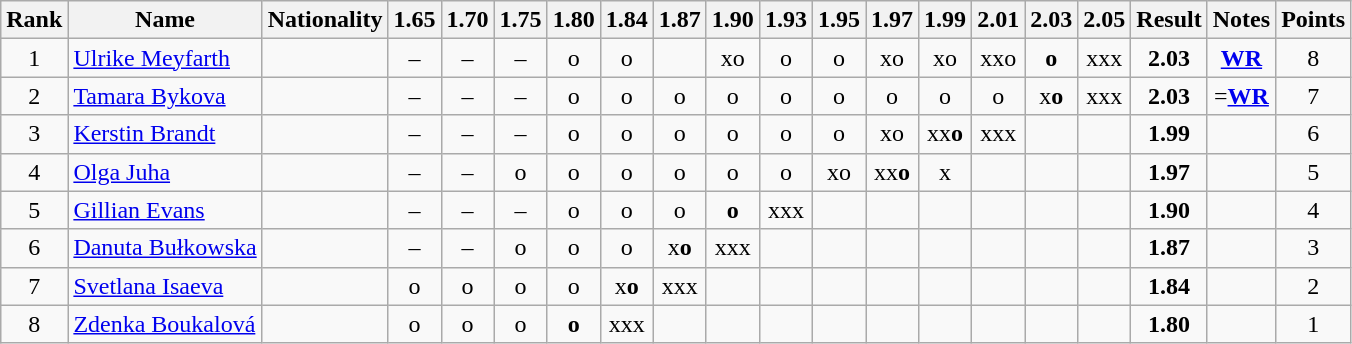<table class="wikitable sortable" style="text-align:center">
<tr>
<th>Rank</th>
<th>Name</th>
<th>Nationality</th>
<th>1.65</th>
<th>1.70</th>
<th>1.75</th>
<th>1.80</th>
<th>1.84</th>
<th>1.87</th>
<th>1.90</th>
<th>1.93</th>
<th>1.95</th>
<th>1.97</th>
<th>1.99</th>
<th>2.01</th>
<th>2.03</th>
<th>2.05</th>
<th>Result</th>
<th>Notes</th>
<th>Points</th>
</tr>
<tr>
<td>1</td>
<td align=left><a href='#'>Ulrike Meyfarth</a></td>
<td align=left></td>
<td>–</td>
<td>–</td>
<td>–</td>
<td>o</td>
<td>o</td>
<td></td>
<td>xo</td>
<td>o</td>
<td>o</td>
<td>xo</td>
<td>xo</td>
<td>xxo</td>
<td><strong>o</strong></td>
<td>xxx</td>
<td><strong>2.03</strong></td>
<td><strong><a href='#'>WR</a></strong></td>
<td>8</td>
</tr>
<tr>
<td>2</td>
<td align=left><a href='#'>Tamara Bykova</a></td>
<td align=left></td>
<td>–</td>
<td>–</td>
<td>–</td>
<td>o</td>
<td>o</td>
<td>o</td>
<td>o</td>
<td>o</td>
<td>o</td>
<td>o</td>
<td>o</td>
<td>o</td>
<td>x<strong>o</strong></td>
<td>xxx</td>
<td><strong>2.03</strong></td>
<td>=<strong><a href='#'>WR</a></strong></td>
<td>7</td>
</tr>
<tr>
<td>3</td>
<td align=left><a href='#'>Kerstin Brandt</a></td>
<td align=left></td>
<td>–</td>
<td>–</td>
<td>–</td>
<td>o</td>
<td>o</td>
<td>o</td>
<td>o</td>
<td>o</td>
<td>o</td>
<td>xo</td>
<td>xx<strong>o</strong></td>
<td>xxx</td>
<td></td>
<td></td>
<td><strong>1.99</strong></td>
<td></td>
<td>6</td>
</tr>
<tr>
<td>4</td>
<td align=left><a href='#'>Olga Juha</a></td>
<td align=left></td>
<td>–</td>
<td>–</td>
<td>o</td>
<td>o</td>
<td>o</td>
<td>o</td>
<td>o</td>
<td>o</td>
<td>xo</td>
<td>xx<strong>o</strong></td>
<td>x</td>
<td></td>
<td></td>
<td></td>
<td><strong>1.97</strong></td>
<td></td>
<td>5</td>
</tr>
<tr>
<td>5</td>
<td align=left><a href='#'>Gillian Evans</a></td>
<td align=left></td>
<td>–</td>
<td>–</td>
<td>–</td>
<td>o</td>
<td>o</td>
<td>o</td>
<td><strong>o</strong></td>
<td>xxx</td>
<td></td>
<td></td>
<td></td>
<td></td>
<td></td>
<td></td>
<td><strong>1.90</strong></td>
<td></td>
<td>4</td>
</tr>
<tr>
<td>6</td>
<td align=left><a href='#'>Danuta Bułkowska</a></td>
<td align=left></td>
<td>–</td>
<td>–</td>
<td>o</td>
<td>o</td>
<td>o</td>
<td>x<strong>o</strong></td>
<td>xxx</td>
<td></td>
<td></td>
<td></td>
<td></td>
<td></td>
<td></td>
<td></td>
<td><strong>1.87</strong></td>
<td></td>
<td>3</td>
</tr>
<tr>
<td>7</td>
<td align=left><a href='#'>Svetlana Isaeva</a></td>
<td align=left></td>
<td>o</td>
<td>o</td>
<td>o</td>
<td>o</td>
<td>x<strong>o</strong></td>
<td>xxx</td>
<td></td>
<td></td>
<td></td>
<td></td>
<td></td>
<td></td>
<td></td>
<td></td>
<td><strong>1.84</strong></td>
<td></td>
<td>2</td>
</tr>
<tr>
<td>8</td>
<td align=left><a href='#'>Zdenka Boukalová</a></td>
<td align=left></td>
<td>o</td>
<td>o</td>
<td>o</td>
<td><strong>o</strong></td>
<td>xxx</td>
<td></td>
<td></td>
<td></td>
<td></td>
<td></td>
<td></td>
<td></td>
<td></td>
<td></td>
<td><strong>1.80</strong></td>
<td></td>
<td>1</td>
</tr>
</table>
